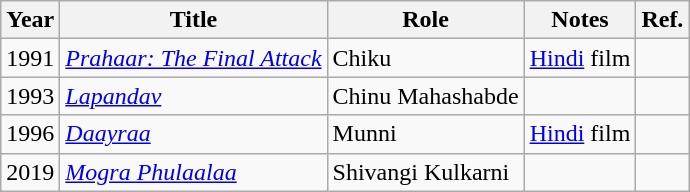<table class="wikitable sortable">
<tr>
<th>Year</th>
<th>Title</th>
<th>Role</th>
<th class="unsortable">Notes</th>
<th class="unsortable">Ref.</th>
</tr>
<tr>
<td>1991</td>
<td><em><a href='#'>Prahaar: The Final Attack</a></em></td>
<td>Chiku</td>
<td><a href='#'>Hindi</a> film</td>
<td></td>
</tr>
<tr>
<td>1993</td>
<td><em><a href='#'>Lapandav</a></em></td>
<td>Chinu Mahashabde</td>
<td></td>
<td></td>
</tr>
<tr>
<td>1996</td>
<td><em><a href='#'>Daayraa</a></em></td>
<td>Munni</td>
<td><a href='#'>Hindi</a> film</td>
<td></td>
</tr>
<tr>
<td>2019</td>
<td><em><a href='#'>Mogra Phulaalaa</a></em></td>
<td>Shivangi Kulkarni</td>
<td></td>
<td></td>
</tr>
</table>
